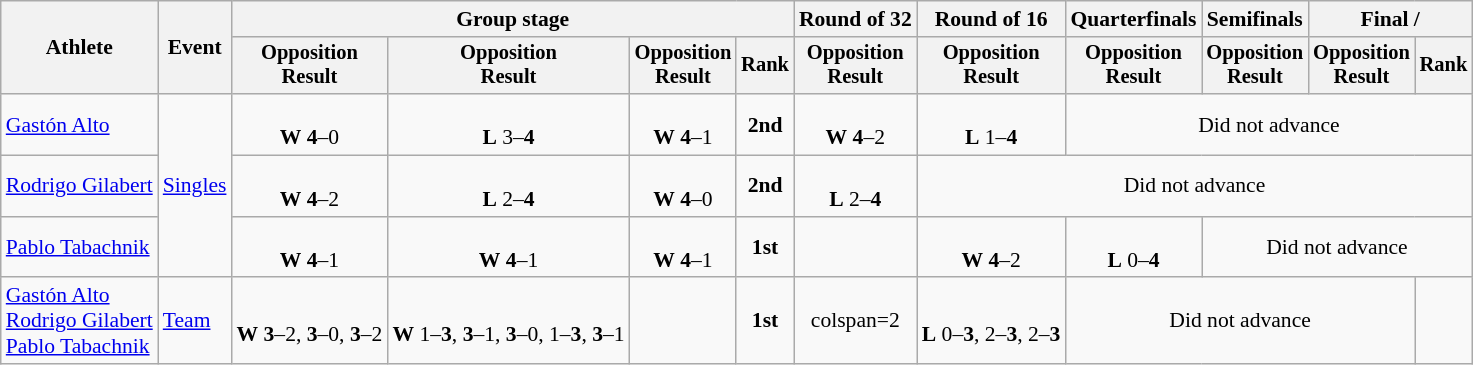<table class="wikitable" style="font-size:90%">
<tr>
<th rowspan=2>Athlete</th>
<th rowspan=2>Event</th>
<th colspan=4>Group stage</th>
<th>Round of 32</th>
<th>Round of 16</th>
<th>Quarterfinals</th>
<th>Semifinals</th>
<th colspan=2>Final / </th>
</tr>
<tr style="font-size:95%">
<th>Opposition<br>Result</th>
<th>Opposition<br>Result</th>
<th>Opposition<br>Result</th>
<th>Rank</th>
<th>Opposition<br>Result</th>
<th>Opposition<br>Result</th>
<th>Opposition<br>Result</th>
<th>Opposition<br>Result</th>
<th>Opposition<br>Result</th>
<th>Rank</th>
</tr>
<tr align=center>
<td align=left><a href='#'>Gastón Alto</a></td>
<td align=left rowspan=3><a href='#'>Singles</a></td>
<td><br><strong>W</strong> <strong>4</strong>–0</td>
<td><br><strong>L</strong> 3–<strong>4</strong></td>
<td><br><strong>W</strong> <strong>4</strong>–1</td>
<td><strong>2nd</strong></td>
<td><br><strong>W</strong> <strong>4</strong>–2</td>
<td><br><strong>L</strong> 1–<strong>4</strong></td>
<td colspan=4>Did not advance</td>
</tr>
<tr align=center>
<td align=left><a href='#'>Rodrigo Gilabert</a></td>
<td><br><strong>W</strong> <strong>4</strong>–2</td>
<td><br><strong>L</strong> 2–<strong>4</strong></td>
<td><br><strong>W</strong> <strong>4</strong>–0</td>
<td><strong>2nd</strong></td>
<td><br><strong>L</strong> 2–<strong>4</strong></td>
<td colspan=5>Did not advance</td>
</tr>
<tr align=center>
<td align=left><a href='#'>Pablo Tabachnik</a></td>
<td><br><strong>W</strong> <strong>4</strong>–1</td>
<td><br><strong>W</strong> <strong>4</strong>–1</td>
<td><br><strong>W</strong> <strong>4</strong>–1</td>
<td><strong>1st</strong></td>
<td></td>
<td><br><strong>W</strong> <strong>4</strong>–2</td>
<td><br><strong>L</strong> 0–<strong>4</strong></td>
<td colspan=3>Did not advance</td>
</tr>
<tr align=center>
<td align=left><a href='#'>Gastón Alto</a><br><a href='#'>Rodrigo Gilabert</a><br><a href='#'>Pablo Tabachnik</a></td>
<td align=left><a href='#'>Team</a></td>
<td><br><strong>W</strong> <strong>3</strong>–2, <strong>3</strong>–0, <strong>3</strong>–2</td>
<td><br><strong>W</strong> 1–<strong>3</strong>, <strong>3</strong>–1, <strong>3</strong>–0, 1–<strong>3</strong>, <strong>3</strong>–1</td>
<td></td>
<td><strong>1st</strong></td>
<td>colspan=2 </td>
<td><br><strong>L</strong> 0–<strong>3</strong>, 2–<strong>3</strong>, 2–<strong>3</strong></td>
<td colspan=3>Did not advance</td>
</tr>
</table>
